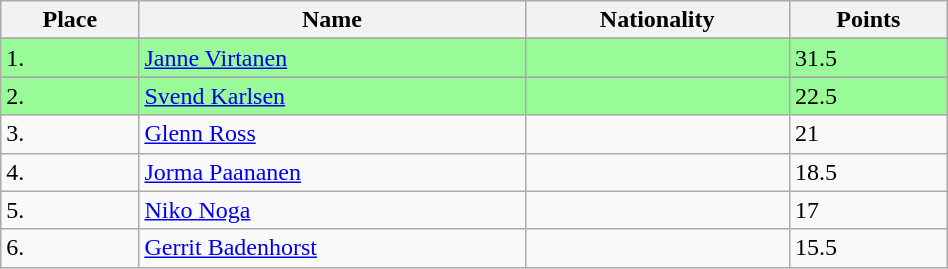<table class="wikitable" style="display: inline-table; width: 50%;">
<tr>
<th>Place</th>
<th>Name</th>
<th>Nationality</th>
<th>Points</th>
</tr>
<tr>
</tr>
<tr bgcolor=palegreen>
<td>1.</td>
<td><a href='#'>Janne Virtanen</a></td>
<td></td>
<td>31.5</td>
</tr>
<tr>
</tr>
<tr bgcolor=palegreen>
<td>2.</td>
<td><a href='#'>Svend Karlsen</a></td>
<td></td>
<td>22.5</td>
</tr>
<tr>
<td>3.</td>
<td><a href='#'>Glenn Ross</a></td>
<td></td>
<td>21</td>
</tr>
<tr>
<td>4.</td>
<td><a href='#'>Jorma Paananen</a></td>
<td></td>
<td>18.5</td>
</tr>
<tr>
<td>5.</td>
<td><a href='#'>Niko Noga</a></td>
<td></td>
<td>17</td>
</tr>
<tr>
<td>6.</td>
<td><a href='#'>Gerrit Badenhorst</a></td>
<td></td>
<td>15.5</td>
</tr>
</table>
